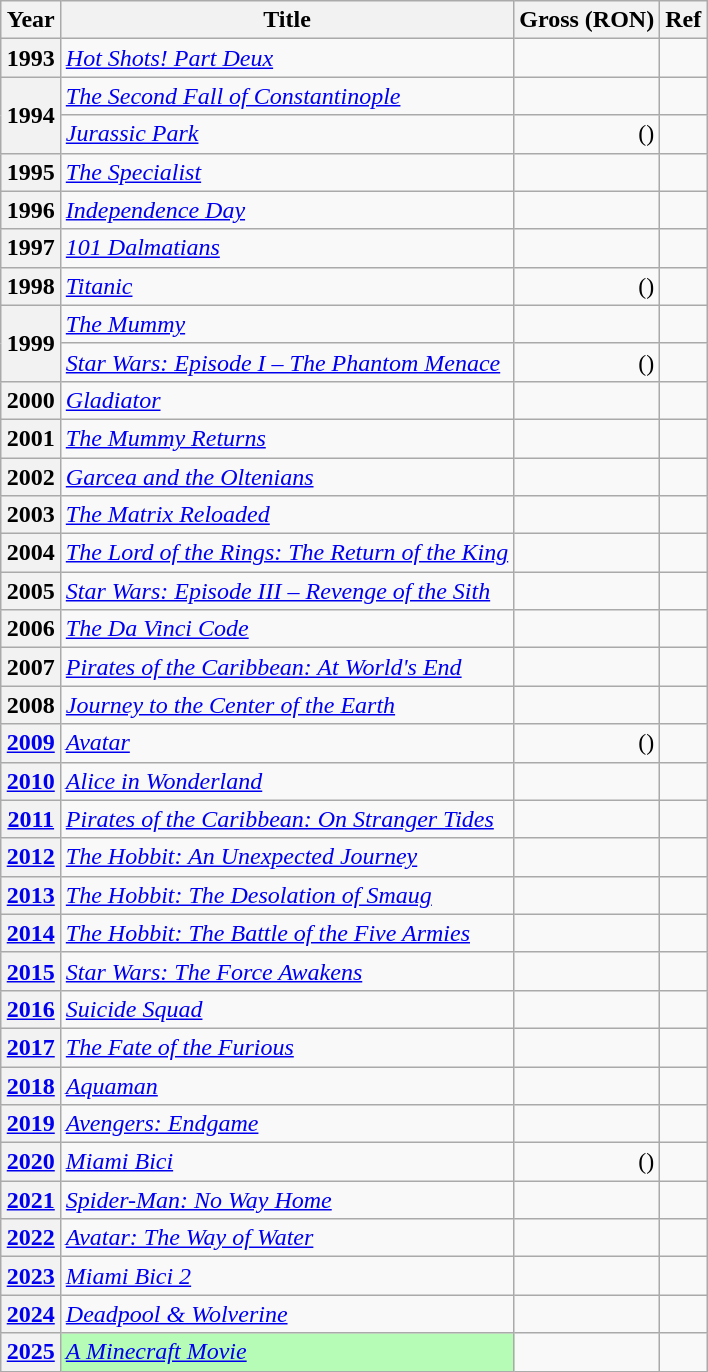<table class="wikitable plainrowheaders" style="margin:auto; margin:auto;">
<tr>
<th scope="col">Year</th>
<th scope="col">Title</th>
<th scope="col">Gross (RON)</th>
<th scope="col">Ref</th>
</tr>
<tr>
<th scope="row">1993</th>
<td><em><a href='#'>Hot Shots! Part Deux</a></em></td>
<td align="right"></td>
<td style="text-align:center;"></td>
</tr>
<tr>
<th scope="row" rowspan="2">1994</th>
<td><em><a href='#'>The Second Fall of Constantinople</a></em></td>
<td align="right"></td>
<td style="text-align:center;"></td>
</tr>
<tr>
<td><em><a href='#'>Jurassic Park</a></em></td>
<td align="right"> ()</td>
<td style="text-align:center;"></td>
</tr>
<tr>
<th scope="row">1995</th>
<td><em><a href='#'>The Specialist</a></em></td>
<td align="right"></td>
<td style="text-align:center;"></td>
</tr>
<tr>
<th scope="row">1996</th>
<td><em><a href='#'>Independence Day</a></em></td>
<td align="right"></td>
<td style="text-align:center;"></td>
</tr>
<tr>
<th scope="row">1997</th>
<td><em><a href='#'>101 Dalmatians</a></em></td>
<td align="right"></td>
<td style="text-align:center;"></td>
</tr>
<tr>
<th scope="row">1998</th>
<td><em><a href='#'>Titanic</a></em></td>
<td align="right"> ()</td>
<td style="text-align:center;"></td>
</tr>
<tr>
<th scope="row" rowspan="2">1999</th>
<td><em><a href='#'>The Mummy</a></em></td>
<td align="right"></td>
<td style="text-align:center;"></td>
</tr>
<tr>
<td><em><a href='#'>Star Wars: Episode I – The Phantom Menace</a></em></td>
<td align="right"> ()</td>
<td style="text-align:center;"></td>
</tr>
<tr>
<th scope="row">2000</th>
<td><em><a href='#'>Gladiator</a></em></td>
<td align="right"></td>
<td style="text-align:center;"></td>
</tr>
<tr>
<th scope="row">2001</th>
<td><em><a href='#'>The Mummy Returns</a></em></td>
<td align="right"></td>
<td style="text-align:center;"></td>
</tr>
<tr>
<th scope="row">2002</th>
<td><em><a href='#'>Garcea and the Oltenians</a></em></td>
<td align="right"></td>
<td style="text-align:center;"></td>
</tr>
<tr>
<th scope="row">2003</th>
<td><em><a href='#'>The Matrix Reloaded</a></em></td>
<td align="right"></td>
<td style="text-align:center;"></td>
</tr>
<tr>
<th scope="row">2004</th>
<td><em><a href='#'>The Lord of the Rings: The Return of the King</a></em></td>
<td align="right"></td>
<td style="text-align:center;"></td>
</tr>
<tr>
<th scope="row">2005</th>
<td><em><a href='#'>Star Wars: Episode III – Revenge of the Sith</a></em></td>
<td align="right"></td>
<td style="text-align:center;"></td>
</tr>
<tr>
<th scope="row">2006</th>
<td><em><a href='#'>The Da Vinci Code</a></em></td>
<td align="right"></td>
<td style="text-align:center;"></td>
</tr>
<tr>
<th scope="row">2007</th>
<td><em><a href='#'>Pirates of the Caribbean: At World's End</a></em></td>
<td align="right"></td>
<td style="text-align:center;"></td>
</tr>
<tr>
<th scope="row">2008</th>
<td><em><a href='#'>Journey to the Center of the Earth</a></em></td>
<td align="right"></td>
<td style="text-align:center;"></td>
</tr>
<tr>
<th scope="row"><a href='#'>2009</a></th>
<td><em><a href='#'>Avatar</a></em></td>
<td align="right"> ()</td>
<td style="text-align:center;"></td>
</tr>
<tr>
<th scope="row"><a href='#'>2010</a></th>
<td><em><a href='#'>Alice in Wonderland</a></em></td>
<td align="right"></td>
<td style="text-align:center;"></td>
</tr>
<tr>
<th scope="row"><a href='#'>2011</a></th>
<td><em><a href='#'>Pirates of the Caribbean: On Stranger Tides</a></em></td>
<td align="right"></td>
<td style="text-align:center;"></td>
</tr>
<tr>
<th scope="row"><a href='#'>2012</a></th>
<td><em><a href='#'>The Hobbit: An Unexpected Journey</a></em></td>
<td align="right"></td>
<td style="text-align:center;"></td>
</tr>
<tr>
<th scope="row"><a href='#'>2013</a></th>
<td><em><a href='#'>The Hobbit: The Desolation of Smaug</a></em></td>
<td align="right"></td>
<td style="text-align:center;"></td>
</tr>
<tr>
<th scope="row"><a href='#'>2014</a></th>
<td><em><a href='#'>The Hobbit: The Battle of the Five Armies</a></em></td>
<td align="right"></td>
<td style="text-align:center;"></td>
</tr>
<tr>
<th scope="row"><a href='#'>2015</a></th>
<td><em><a href='#'>Star Wars: The Force Awakens</a></em></td>
<td align="right"></td>
<td style="text-align:center;"></td>
</tr>
<tr>
<th scope="row"><a href='#'>2016</a></th>
<td><em><a href='#'>Suicide Squad</a></em></td>
<td align="right"></td>
<td style="text-align:center;"></td>
</tr>
<tr>
<th scope="row"><a href='#'>2017</a></th>
<td><em><a href='#'>The Fate of the Furious</a></em></td>
<td align="right"></td>
<td style="text-align:center;"></td>
</tr>
<tr>
<th scope="row"><a href='#'>2018</a></th>
<td><em><a href='#'>Aquaman</a></em></td>
<td align="right"></td>
<td style="text-align:center;"></td>
</tr>
<tr>
<th scope="row"><a href='#'>2019</a></th>
<td><em><a href='#'>Avengers: Endgame</a></em></td>
<td align="right"></td>
<td style="text-align:center;"></td>
</tr>
<tr>
<th scope="row"><a href='#'>2020</a></th>
<td><em><a href='#'>Miami Bici</a></em></td>
<td align="right"> ()</td>
<td style="text-align:center;"></td>
</tr>
<tr>
<th scope="row"><a href='#'>2021</a></th>
<td><em><a href='#'>Spider-Man: No Way Home</a></em></td>
<td align="right"></td>
<td style="text-align:center;"></td>
</tr>
<tr>
<th scope="row"><a href='#'>2022</a></th>
<td><em><a href='#'>Avatar: The Way of Water</a></em></td>
<td align="right"></td>
<td style="text-align:center;"></td>
</tr>
<tr>
<th scope="row"><a href='#'>2023</a></th>
<td><em><a href='#'>Miami Bici 2</a></em></td>
<td align="right"></td>
<td style="text-align:center;"></td>
</tr>
<tr>
<th scope="row"><a href='#'>2024</a></th>
<td><em><a href='#'>Deadpool & Wolverine</a></em></td>
<td align="right"></td>
<td style="text-align:center;"></td>
</tr>
<tr>
<th scope="row"><a href='#'>2025</a></th>
<td style="background:#b6fcb6;"><em><a href='#'>A Minecraft Movie</a></em></td>
<td align="right"></td>
<td style="text-align:center;"></td>
</tr>
</table>
